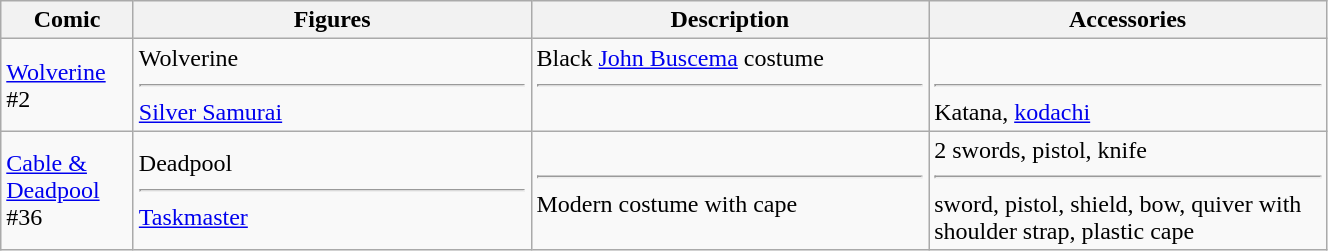<table class="wikitable" width="70%">
<tr>
<th width=10%>Comic</th>
<th width=30%>Figures</th>
<th width=30%>Description</th>
<th width=30%>Accessories</th>
</tr>
<tr>
<td><a href='#'>Wolverine</a> #2</td>
<td>Wolverine<hr><a href='#'>Silver Samurai</a></td>
<td>Black <a href='#'>John Buscema</a> costume<hr> </td>
<td> <hr>Katana, <a href='#'>kodachi</a></td>
</tr>
<tr>
<td><a href='#'>Cable & Deadpool</a> #36</td>
<td>Deadpool<hr><a href='#'>Taskmaster</a></td>
<td><hr>Modern costume with cape </td>
<td>2 swords, pistol, knife<hr>sword, pistol, shield, bow, quiver with shoulder strap, plastic cape</td>
</tr>
</table>
